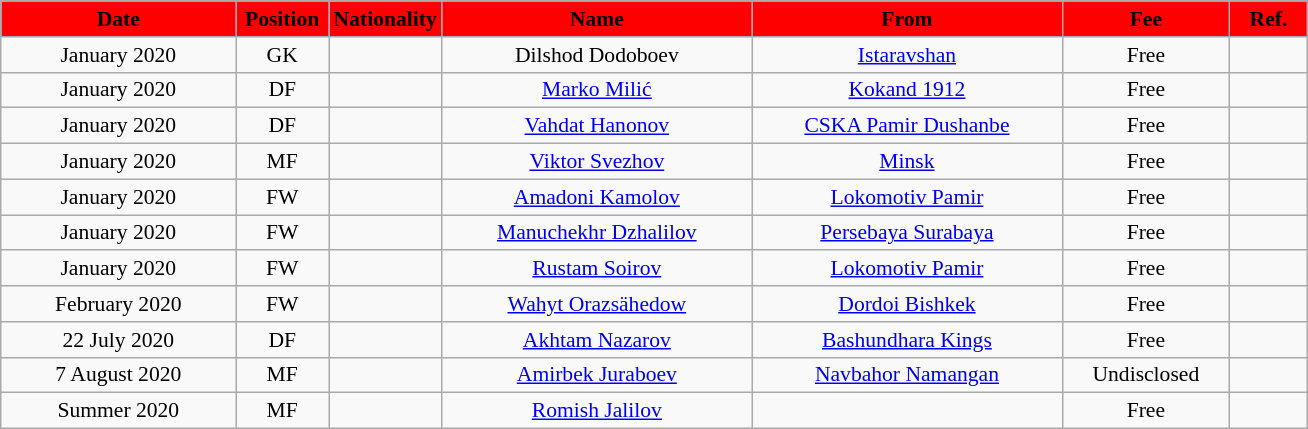<table class="wikitable"  style="text-align:center; font-size:90%; ">
<tr>
<th style="background:#FF0000; color:#000000; width:150px;">Date</th>
<th style="background:#FF0000; color:#000000; width:55px;">Position</th>
<th style="background:#FF0000; color:#000000; width:55px;">Nationality</th>
<th style="background:#FF0000; color:#000000; width:200px;">Name</th>
<th style="background:#FF0000; color:#000000; width:200px;">From</th>
<th style="background:#FF0000; color:#000000; width:105px;">Fee</th>
<th style="background:#FF0000; color:#000000; width:45px;">Ref.</th>
</tr>
<tr>
<td>January 2020</td>
<td>GK</td>
<td></td>
<td>Dilshod Dodoboev</td>
<td><a href='#'>Istaravshan</a></td>
<td>Free</td>
<td></td>
</tr>
<tr>
<td>January 2020</td>
<td>DF</td>
<td></td>
<td><a href='#'>Marko Milić</a></td>
<td><a href='#'>Kokand 1912</a></td>
<td>Free</td>
<td></td>
</tr>
<tr>
<td>January 2020</td>
<td>DF</td>
<td></td>
<td><a href='#'>Vahdat Hanonov</a></td>
<td><a href='#'>CSKA Pamir Dushanbe</a></td>
<td>Free</td>
<td></td>
</tr>
<tr>
<td>January 2020</td>
<td>MF</td>
<td></td>
<td><a href='#'>Viktor Svezhov</a></td>
<td><a href='#'>Minsk</a></td>
<td>Free</td>
<td></td>
</tr>
<tr>
<td>January 2020</td>
<td>FW</td>
<td></td>
<td><a href='#'>Amadoni Kamolov</a></td>
<td><a href='#'>Lokomotiv Pamir</a></td>
<td>Free</td>
<td></td>
</tr>
<tr>
<td>January 2020</td>
<td>FW</td>
<td></td>
<td><a href='#'>Manuchekhr Dzhalilov</a></td>
<td><a href='#'>Persebaya Surabaya</a></td>
<td>Free</td>
<td></td>
</tr>
<tr>
<td>January 2020</td>
<td>FW</td>
<td></td>
<td><a href='#'>Rustam Soirov</a></td>
<td><a href='#'>Lokomotiv Pamir</a></td>
<td>Free</td>
<td></td>
</tr>
<tr>
<td>February 2020</td>
<td>FW</td>
<td></td>
<td><a href='#'>Wahyt Orazsähedow</a></td>
<td><a href='#'>Dordoi Bishkek</a></td>
<td>Free</td>
<td></td>
</tr>
<tr>
<td>22 July 2020</td>
<td>DF</td>
<td></td>
<td><a href='#'>Akhtam Nazarov</a></td>
<td><a href='#'>Bashundhara Kings</a></td>
<td>Free</td>
<td></td>
</tr>
<tr>
<td>7 August 2020</td>
<td>MF</td>
<td></td>
<td><a href='#'>Amirbek Juraboev</a></td>
<td><a href='#'>Navbahor Namangan</a></td>
<td>Undisclosed</td>
<td></td>
</tr>
<tr>
<td>Summer 2020</td>
<td>MF</td>
<td></td>
<td><a href='#'>Romish Jalilov</a></td>
<td></td>
<td>Free</td>
<td></td>
</tr>
</table>
